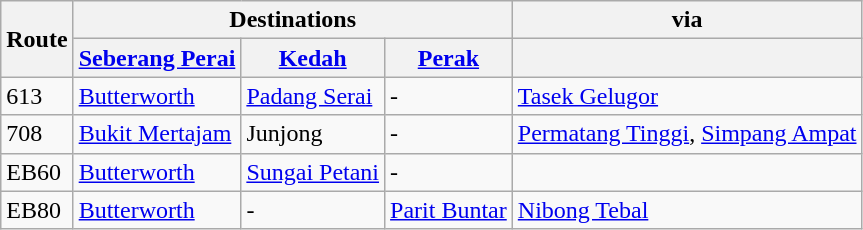<table class="wikitable mw-collapsible">
<tr>
<th rowspan="2">Route</th>
<th colspan="3">Destinations</th>
<th colspan="1 ">via</th>
</tr>
<tr>
<th><a href='#'>Seberang Perai</a></th>
<th><a href='#'>Kedah</a></th>
<th><a href='#'>Perak</a></th>
<th></th>
</tr>
<tr>
<td>613</td>
<td><a href='#'>Butterworth</a></td>
<td><a href='#'>Padang Serai</a></td>
<td>-</td>
<td><a href='#'>Tasek Gelugor</a></td>
</tr>
<tr>
<td>708</td>
<td><a href='#'>Bukit Mertajam</a></td>
<td>Junjong</td>
<td>-</td>
<td><a href='#'>Permatang Tinggi</a>, <a href='#'>Simpang Ampat</a></td>
</tr>
<tr>
<td>EB60</td>
<td><a href='#'>Butterworth</a></td>
<td><a href='#'>Sungai Petani</a></td>
<td>-</td>
<td></td>
</tr>
<tr>
<td>EB80</td>
<td><a href='#'>Butterworth</a></td>
<td>-</td>
<td><a href='#'>Parit Buntar</a></td>
<td><a href='#'>Nibong Tebal</a></td>
</tr>
</table>
